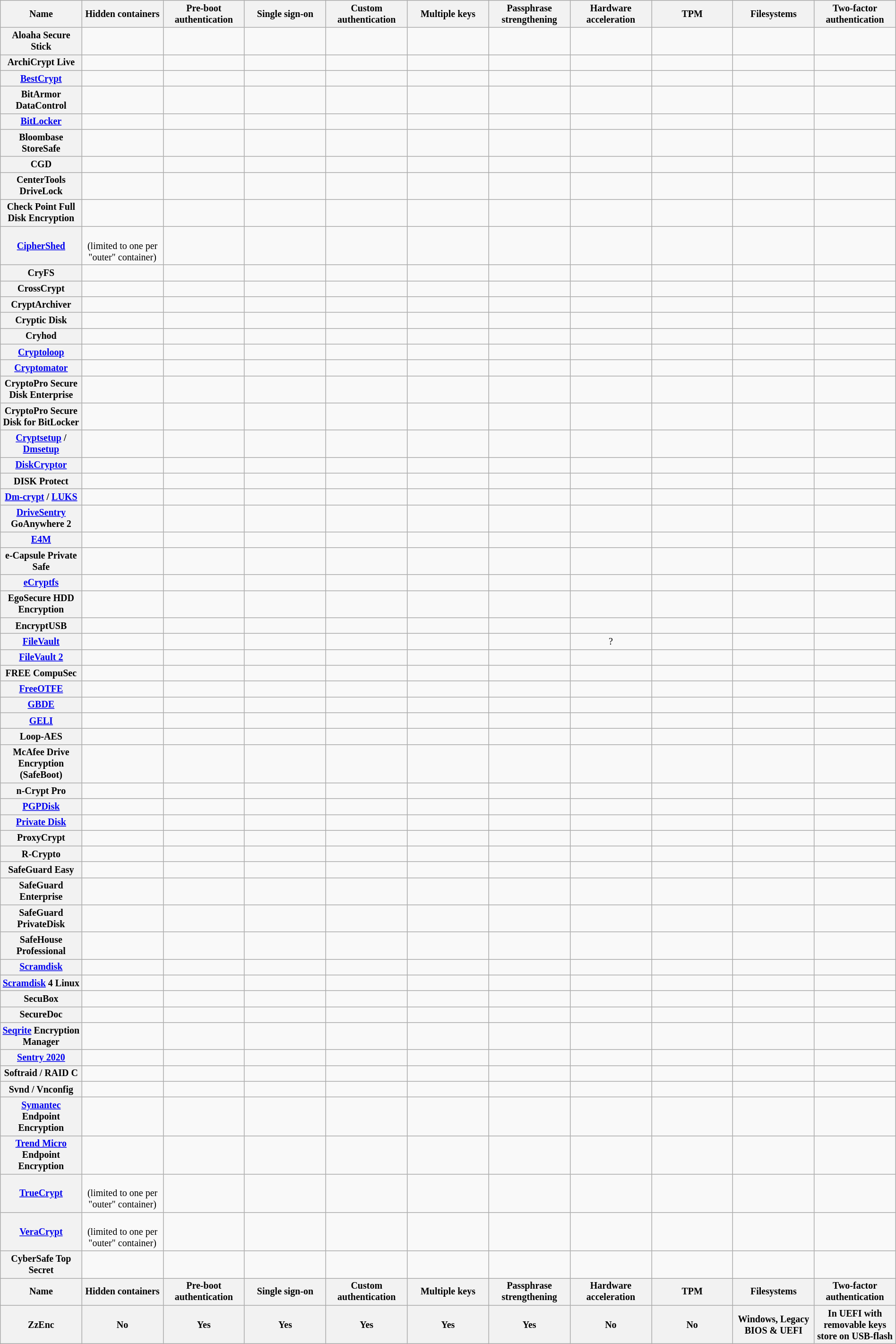<table class="wikitable sortable" style="width: 100%; text-align: center; font-size: smaller; table-layout: fixed;">
<tr>
<th>Name</th>
<th>Hidden containers</th>
<th>Pre-boot authentication</th>
<th>Single sign-on</th>
<th>Custom authentication</th>
<th>Multiple keys</th>
<th>Passphrase strengthening</th>
<th>Hardware acceleration</th>
<th>TPM</th>
<th>Filesystems</th>
<th>Two-factor authentication</th>
</tr>
<tr>
<th>Aloaha Secure Stick</th>
<td></td>
<td></td>
<td></td>
<td></td>
<td></td>
<td></td>
<td></td>
<td></td>
<td></td>
<td></td>
</tr>
<tr>
<th>ArchiCrypt Live</th>
<td></td>
<td></td>
<td></td>
<td></td>
<td></td>
<td></td>
<td></td>
<td></td>
<td></td>
<td></td>
</tr>
<tr>
<th><a href='#'>BestCrypt</a></th>
<td></td>
<td></td>
<td></td>
<td></td>
<td></td>
<td></td>
<td></td>
<td></td>
<td></td>
<td></td>
</tr>
<tr>
<th>BitArmor DataControl</th>
<td></td>
<td></td>
<td></td>
<td></td>
<td></td>
<td></td>
<td></td>
<td></td>
<td></td>
<td></td>
</tr>
<tr>
<th><a href='#'>BitLocker</a></th>
<td></td>
<td></td>
<td></td>
<td></td>
<td></td>
<td></td>
<td></td>
<td></td>
<td> </td>
<td> </td>
</tr>
<tr>
<th>Bloombase StoreSafe</th>
<td></td>
<td></td>
<td></td>
<td></td>
<td></td>
<td></td>
<td></td>
<td></td>
<td></td>
<td></td>
</tr>
<tr>
<th>CGD</th>
<td></td>
<td></td>
<td></td>
<td></td>
<td></td>
<td></td>
<td></td>
<td></td>
<td></td>
<td></td>
</tr>
<tr>
<th>CenterTools DriveLock</th>
<td></td>
<td></td>
<td></td>
<td></td>
<td></td>
<td></td>
<td></td>
<td></td>
<td></td>
<td></td>
</tr>
<tr>
<th>Check Point Full Disk Encryption</th>
<td></td>
<td></td>
<td></td>
<td></td>
<td></td>
<td></td>
<td></td>
<td></td>
<td></td>
<td></td>
</tr>
<tr>
<th><a href='#'>CipherShed</a></th>
<td><br>(limited to one per<br>"outer" container)</td>
<td></td>
<td></td>
<td></td>
<td></td>
<td></td>
<td></td>
<td></td>
<td></td>
<td></td>
</tr>
<tr>
<th>CryFS</th>
<td></td>
<td></td>
<td></td>
<td></td>
<td></td>
<td></td>
<td></td>
<td></td>
<td></td>
<td></td>
</tr>
<tr>
<th>CrossCrypt</th>
<td></td>
<td></td>
<td></td>
<td></td>
<td></td>
<td></td>
<td></td>
<td></td>
<td></td>
<td></td>
</tr>
<tr>
<th>CryptArchiver</th>
<td></td>
<td></td>
<td></td>
<td></td>
<td></td>
<td></td>
<td></td>
<td></td>
<td></td>
<td></td>
</tr>
<tr>
<th>Cryptic Disk</th>
<td></td>
<td></td>
<td></td>
<td></td>
<td></td>
<td></td>
<td></td>
<td></td>
<td></td>
<td></td>
</tr>
<tr>
<th>Cryhod</th>
<td></td>
<td></td>
<td></td>
<td></td>
<td></td>
<td></td>
<td></td>
<td></td>
<td></td>
<td></td>
</tr>
<tr>
<th><a href='#'>Cryptoloop</a></th>
<td></td>
<td></td>
<td></td>
<td></td>
<td></td>
<td></td>
<td></td>
<td></td>
<td></td>
<td></td>
</tr>
<tr>
<th><a href='#'>Cryptomator</a></th>
<td></td>
<td></td>
<td></td>
<td></td>
<td></td>
<td></td>
<td></td>
<td></td>
<td></td>
<td></td>
</tr>
<tr>
<th>CryptoPro Secure Disk Enterprise</th>
<td></td>
<td></td>
<td></td>
<td></td>
<td></td>
<td></td>
<td></td>
<td></td>
<td></td>
<td></td>
</tr>
<tr>
<th>CryptoPro Secure Disk for BitLocker</th>
<td></td>
<td></td>
<td></td>
<td></td>
<td></td>
<td></td>
<td></td>
<td></td>
<td></td>
<td></td>
</tr>
<tr>
<th><a href='#'>Cryptsetup</a> / <a href='#'>Dmsetup</a></th>
<td></td>
<td></td>
<td></td>
<td></td>
<td></td>
<td></td>
<td></td>
<td></td>
<td></td>
<td></td>
</tr>
<tr>
<th><a href='#'>DiskCryptor</a></th>
<td></td>
<td></td>
<td></td>
<td></td>
<td></td>
<td></td>
<td></td>
<td></td>
<td></td>
<td></td>
</tr>
<tr>
<th>DISK Protect</th>
<td></td>
<td></td>
<td></td>
<td></td>
<td></td>
<td></td>
<td></td>
<td></td>
<td></td>
<td></td>
</tr>
<tr>
<th><a href='#'>Dm-crypt</a> / <a href='#'>LUKS</a></th>
<td></td>
<td></td>
<td></td>
<td></td>
<td></td>
<td></td>
<td></td>
<td> </td>
<td></td>
<td></td>
</tr>
<tr>
<th><a href='#'>DriveSentry</a> GoAnywhere 2</th>
<td></td>
<td></td>
<td></td>
<td></td>
<td></td>
<td></td>
<td></td>
<td></td>
<td></td>
<td></td>
</tr>
<tr>
<th><a href='#'>E4M</a></th>
<td></td>
<td></td>
<td></td>
<td></td>
<td></td>
<td></td>
<td></td>
<td></td>
<td></td>
<td></td>
</tr>
<tr>
<th>e-Capsule Private Safe</th>
<td></td>
<td></td>
<td></td>
<td></td>
<td></td>
<td></td>
<td></td>
<td></td>
<td></td>
<td></td>
</tr>
<tr>
<th><a href='#'>eCryptfs</a></th>
<td></td>
<td></td>
<td></td>
<td></td>
<td></td>
<td></td>
<td></td>
<td></td>
<td></td>
<td></td>
</tr>
<tr>
<th>EgoSecure HDD Encryption</th>
<td></td>
<td></td>
<td></td>
<td></td>
<td></td>
<td></td>
<td></td>
<td></td>
<td></td>
<td></td>
</tr>
<tr>
<th>EncryptUSB</th>
<td></td>
<td></td>
<td></td>
<td></td>
<td></td>
<td></td>
<td></td>
<td></td>
<td></td>
<td></td>
</tr>
<tr>
<th><a href='#'>FileVault</a></th>
<td></td>
<td></td>
<td></td>
<td></td>
<td></td>
<td></td>
<td>?</td>
<td></td>
<td></td>
<td></td>
</tr>
<tr>
<th><a href='#'>FileVault 2</a></th>
<td></td>
<td></td>
<td></td>
<td></td>
<td></td>
<td></td>
<td></td>
<td></td>
<td></td>
<td></td>
</tr>
<tr>
<th>FREE CompuSec</th>
<td></td>
<td></td>
<td></td>
<td></td>
<td></td>
<td></td>
<td></td>
<td></td>
<td></td>
<td></td>
</tr>
<tr>
<th><a href='#'>FreeOTFE</a></th>
<td></td>
<td></td>
<td></td>
<td></td>
<td></td>
<td></td>
<td></td>
<td></td>
<td></td>
<td></td>
</tr>
<tr>
<th><a href='#'>GBDE</a></th>
<td></td>
<td></td>
<td></td>
<td></td>
<td></td>
<td></td>
<td></td>
<td></td>
<td></td>
<td></td>
</tr>
<tr>
<th><a href='#'>GELI</a></th>
<td></td>
<td></td>
<td></td>
<td></td>
<td></td>
<td></td>
<td></td>
<td></td>
<td></td>
<td></td>
</tr>
<tr>
<th>Loop-AES</th>
<td></td>
<td></td>
<td></td>
<td></td>
<td></td>
<td></td>
<td></td>
<td></td>
<td></td>
<td></td>
</tr>
<tr>
<th>McAfee Drive Encryption (SafeBoot)</th>
<td></td>
<td></td>
<td></td>
<td></td>
<td></td>
<td></td>
<td></td>
<td></td>
<td></td>
<td></td>
</tr>
<tr>
<th>n-Crypt Pro</th>
<td></td>
<td></td>
<td></td>
<td></td>
<td></td>
<td></td>
<td></td>
<td></td>
<td></td>
<td></td>
</tr>
<tr>
<th><a href='#'>PGPDisk</a></th>
<td></td>
<td></td>
<td></td>
<td></td>
<td></td>
<td></td>
<td></td>
<td></td>
<td></td>
<td></td>
</tr>
<tr>
<th><a href='#'>Private Disk</a></th>
<td></td>
<td></td>
<td></td>
<td></td>
<td></td>
<td></td>
<td></td>
<td></td>
<td></td>
<td></td>
</tr>
<tr>
<th>ProxyCrypt</th>
<td></td>
<td></td>
<td></td>
<td></td>
<td></td>
<td></td>
<td></td>
<td></td>
<td></td>
<td></td>
</tr>
<tr>
<th>R-Crypto</th>
<td></td>
<td></td>
<td></td>
<td></td>
<td></td>
<td></td>
<td></td>
<td></td>
<td></td>
<td></td>
</tr>
<tr>
<th>SafeGuard Easy</th>
<td></td>
<td></td>
<td></td>
<td></td>
<td></td>
<td></td>
<td></td>
<td></td>
<td></td>
<td></td>
</tr>
<tr>
<th>SafeGuard Enterprise</th>
<td></td>
<td></td>
<td></td>
<td></td>
<td></td>
<td></td>
<td></td>
<td></td>
<td></td>
<td></td>
</tr>
<tr>
<th>SafeGuard PrivateDisk</th>
<td></td>
<td></td>
<td></td>
<td></td>
<td></td>
<td></td>
<td></td>
<td></td>
<td></td>
<td></td>
</tr>
<tr>
<th>SafeHouse Professional</th>
<td></td>
<td></td>
<td></td>
<td></td>
<td></td>
<td></td>
<td></td>
<td></td>
<td></td>
<td></td>
</tr>
<tr>
<th><a href='#'>Scramdisk</a></th>
<td></td>
<td></td>
<td></td>
<td></td>
<td></td>
<td></td>
<td></td>
<td></td>
<td></td>
<td></td>
</tr>
<tr>
<th><a href='#'>Scramdisk</a> 4 Linux</th>
<td></td>
<td></td>
<td></td>
<td></td>
<td></td>
<td></td>
<td></td>
<td></td>
<td></td>
<td></td>
</tr>
<tr>
<th>SecuBox</th>
<td></td>
<td></td>
<td></td>
<td></td>
<td></td>
<td></td>
<td></td>
<td></td>
<td></td>
<td></td>
</tr>
<tr>
<th>SecureDoc</th>
<td></td>
<td></td>
<td></td>
<td></td>
<td></td>
<td></td>
<td></td>
<td></td>
<td></td>
<td></td>
</tr>
<tr>
<th><a href='#'>Seqrite</a> Encryption Manager</th>
<td></td>
<td></td>
<td></td>
<td></td>
<td></td>
<td></td>
<td></td>
<td></td>
<td></td>
<td></td>
</tr>
<tr>
<th><a href='#'>Sentry 2020</a></th>
<td></td>
<td></td>
<td></td>
<td></td>
<td></td>
<td></td>
<td></td>
<td></td>
<td></td>
<td></td>
</tr>
<tr>
<th>Softraid / RAID C</th>
<td></td>
<td></td>
<td></td>
<td></td>
<td></td>
<td></td>
<td></td>
<td></td>
<td></td>
<td></td>
</tr>
<tr>
<th>Svnd / Vnconfig</th>
<td></td>
<td></td>
<td></td>
<td></td>
<td></td>
<td></td>
<td></td>
<td></td>
<td></td>
<td></td>
</tr>
<tr>
<th><a href='#'>Symantec</a> Endpoint Encryption</th>
<td></td>
<td></td>
<td></td>
<td></td>
<td></td>
<td></td>
<td></td>
<td></td>
<td></td>
<td></td>
</tr>
<tr>
<th><a href='#'>Trend Micro</a> Endpoint Encryption</th>
<td></td>
<td></td>
<td></td>
<td></td>
<td></td>
<td></td>
<td></td>
<td></td>
<td></td>
<td></td>
</tr>
<tr>
<th><a href='#'>TrueCrypt</a> </th>
<td><br>(limited to one per<br>"outer" container)</td>
<td></td>
<td></td>
<td></td>
<td></td>
<td></td>
<td></td>
<td></td>
<td></td>
<td></td>
</tr>
<tr>
<th><a href='#'>VeraCrypt</a></th>
<td><br>(limited to one per<br>"outer" container)</td>
<td></td>
<td></td>
<td></td>
<td></td>
<td></td>
<td></td>
<td></td>
<td></td>
<td></td>
</tr>
<tr>
<th>CyberSafe Top Secret</th>
<td></td>
<td></td>
<td></td>
<td></td>
<td></td>
<td></td>
<td></td>
<td></td>
<td></td>
<td></td>
</tr>
<tr class="sortbottom">
<th>Name</th>
<th>Hidden containers</th>
<th>Pre-boot authentication</th>
<th>Single sign-on</th>
<th>Custom authentication</th>
<th>Multiple keys</th>
<th>Passphrase strengthening</th>
<th>Hardware acceleration</th>
<th>TPM</th>
<th>Filesystems</th>
<th>Two-factor authentication</th>
</tr>
<tr>
<th>ZzEnc</th>
<th>No</th>
<th>Yes</th>
<th>Yes</th>
<th>Yes</th>
<th>Yes</th>
<th>Yes</th>
<th>No</th>
<th>No</th>
<th>Windows, Legacy BIOS & UEFI</th>
<th>In UEFI with removable keys store on USB-flash</th>
</tr>
</table>
